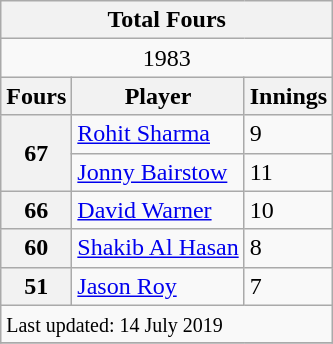<table class="wikitable" style="float:left;">
<tr>
<th colspan="3">Total Fours</th>
</tr>
<tr>
<td colspan="3" style="text-align:center;">1983</td>
</tr>
<tr>
<th>Fours</th>
<th class="unsortable">Player</th>
<th>Innings</th>
</tr>
<tr>
<th rowspan=2>67</th>
<td> <a href='#'>Rohit Sharma</a></td>
<td>9</td>
</tr>
<tr>
<td> <a href='#'>Jonny Bairstow</a></td>
<td>11</td>
</tr>
<tr>
<th>66</th>
<td> <a href='#'>David Warner</a></td>
<td>10</td>
</tr>
<tr>
<th>60</th>
<td> <a href='#'>Shakib Al Hasan</a></td>
<td>8</td>
</tr>
<tr>
<th>51</th>
<td>  <a href='#'>Jason Roy</a></td>
<td>7</td>
</tr>
<tr class="sortbottom">
<td colspan="3"><small>Last updated: 14 July 2019 </small></td>
</tr>
<tr>
</tr>
</table>
